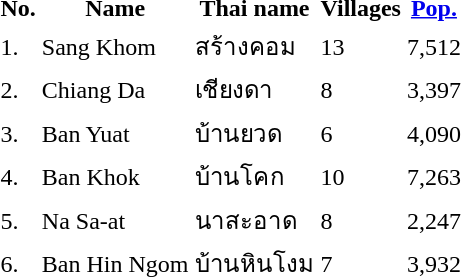<table>
<tr>
<th>No.</th>
<th>Name</th>
<th>Thai name</th>
<th>Villages</th>
<th><a href='#'>Pop.</a></th>
</tr>
<tr>
<td>1.</td>
<td>Sang Khom</td>
<td>สร้างคอม</td>
<td>13</td>
<td>7,512</td>
<td></td>
</tr>
<tr>
<td>2.</td>
<td>Chiang Da</td>
<td>เชียงดา</td>
<td>8</td>
<td>3,397</td>
<td></td>
</tr>
<tr>
<td>3.</td>
<td>Ban Yuat</td>
<td>บ้านยวด</td>
<td>6</td>
<td>4,090</td>
<td></td>
</tr>
<tr>
<td>4.</td>
<td>Ban Khok</td>
<td>บ้านโคก</td>
<td>10</td>
<td>7,263</td>
<td></td>
</tr>
<tr>
<td>5.</td>
<td>Na Sa-at</td>
<td>นาสะอาด</td>
<td>8</td>
<td>2,247</td>
<td></td>
</tr>
<tr>
<td>6.</td>
<td>Ban Hin Ngom</td>
<td>บ้านหินโงม</td>
<td>7</td>
<td>3,932</td>
<td></td>
</tr>
</table>
